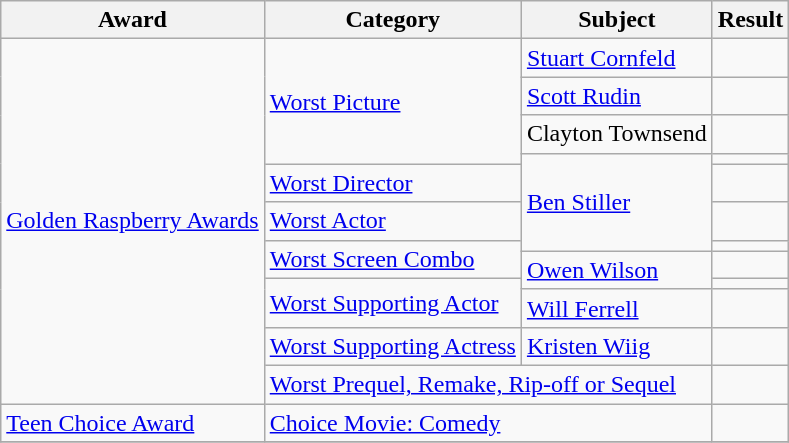<table class="wikitable sortable plainrowheaders">
<tr>
<th>Award</th>
<th>Category</th>
<th>Subject</th>
<th>Result</th>
</tr>
<tr>
<td rowspan=12><a href='#'>Golden Raspberry Awards</a></td>
<td rowspan=4><a href='#'>Worst Picture</a></td>
<td><a href='#'>Stuart Cornfeld</a></td>
<td></td>
</tr>
<tr>
<td><a href='#'>Scott Rudin</a></td>
<td></td>
</tr>
<tr>
<td>Clayton Townsend</td>
<td></td>
</tr>
<tr>
<td rowspan=4><a href='#'>Ben Stiller</a></td>
<td></td>
</tr>
<tr>
<td><a href='#'>Worst Director</a></td>
<td></td>
</tr>
<tr>
<td><a href='#'>Worst Actor</a></td>
<td></td>
</tr>
<tr>
<td rowspan=2><a href='#'>Worst Screen Combo</a></td>
<td></td>
</tr>
<tr>
<td rowspan=2><a href='#'>Owen Wilson</a></td>
<td></td>
</tr>
<tr>
<td rowspan=2><a href='#'>Worst Supporting Actor</a></td>
<td></td>
</tr>
<tr>
<td><a href='#'>Will Ferrell</a></td>
<td></td>
</tr>
<tr>
<td><a href='#'>Worst Supporting Actress</a></td>
<td><a href='#'>Kristen Wiig</a></td>
<td></td>
</tr>
<tr>
<td colspan=2><a href='#'>Worst Prequel, Remake, Rip-off or Sequel</a></td>
<td></td>
</tr>
<tr>
<td><a href='#'>Teen Choice Award</a></td>
<td colspan=2><a href='#'>Choice Movie: Comedy</a></td>
<td></td>
</tr>
<tr>
</tr>
</table>
